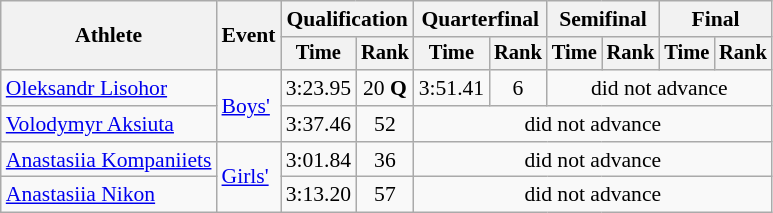<table class=wikitable style=font-size:90%;text-align:center>
<tr>
<th rowspan=2>Athlete</th>
<th rowspan=2>Event</th>
<th colspan=2>Qualification</th>
<th colspan=2>Quarterfinal</th>
<th colspan=2>Semifinal</th>
<th colspan=2>Final</th>
</tr>
<tr style=font-size:95%>
<th>Time</th>
<th>Rank</th>
<th>Time</th>
<th>Rank</th>
<th>Time</th>
<th>Rank</th>
<th>Time</th>
<th>Rank</th>
</tr>
<tr>
<td align=left><a href='#'>Oleksandr Lisohor</a></td>
<td align=left rowspan=2><a href='#'>Boys'</a></td>
<td>3:23.95</td>
<td>20 <strong>Q</strong></td>
<td>3:51.41</td>
<td>6</td>
<td colspan=4>did not advance</td>
</tr>
<tr>
<td align=left><a href='#'>Volodymyr Aksiuta</a></td>
<td>3:37.46</td>
<td>52</td>
<td colspan=6>did not advance</td>
</tr>
<tr>
<td align=left><a href='#'>Anastasiia Kompaniiets</a></td>
<td align=left rowspan=2><a href='#'>Girls'</a></td>
<td>3:01.84</td>
<td>36</td>
<td colspan=6>did not advance</td>
</tr>
<tr>
<td align=left><a href='#'>Anastasiia Nikon</a></td>
<td>3:13.20</td>
<td>57</td>
<td colspan=6>did not advance</td>
</tr>
</table>
